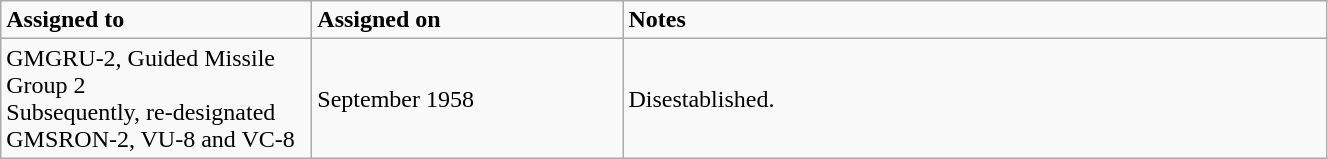<table class="wikitable" style="width: 70%;">
<tr>
<td style="width: 200px;"><strong>Assigned to</strong></td>
<td style="width: 200px;"><strong>Assigned on</strong></td>
<td><strong>Notes</strong></td>
</tr>
<tr>
<td>GMGRU-2, Guided Missile Group 2<br>Subsequently, re-designated GMSRON-2, VU-8 and VC-8</td>
<td>September 1958</td>
<td>Disestablished.</td>
</tr>
</table>
